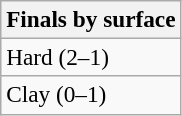<table class=wikitable style=font-size:97%>
<tr>
<th>Finals by surface</th>
</tr>
<tr>
<td>Hard (2–1)</td>
</tr>
<tr>
<td>Clay (0–1)</td>
</tr>
</table>
